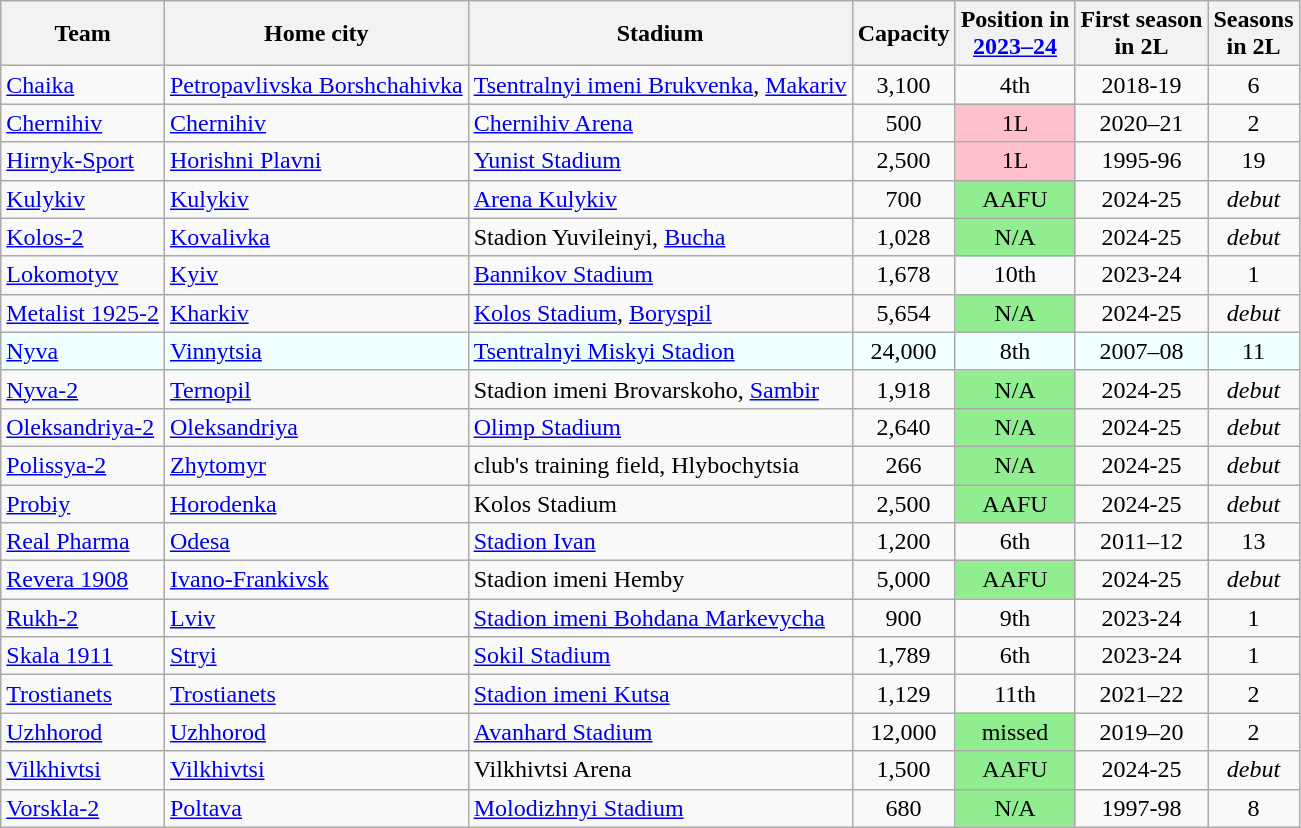<table class="wikitable sortable" style="text-align: left;">
<tr>
<th>Team</th>
<th>Home city</th>
<th>Stadium</th>
<th>Capacity</th>
<th>Position in<br><a href='#'>2023–24</a></th>
<th>First season<br>in 2L</th>
<th>Seasons<br>in 2L</th>
</tr>
<tr>
<td><a href='#'>Chaika</a></td>
<td><a href='#'>Petropavlivska Borshchahivka</a></td>
<td><a href='#'>Tsentralnyi imeni Brukvenka</a>, <a href='#'>Makariv</a></td>
<td align="center">3,100</td>
<td align="center">4th</td>
<td align="center">2018-19</td>
<td align="center">6</td>
</tr>
<tr bgcolor=>
<td><a href='#'>Chernihiv</a></td>
<td><a href='#'>Chernihiv</a></td>
<td><a href='#'>Chernihiv Arena</a></td>
<td align="center">500</td>
<td align="center" bgcolor=pink>1L</td>
<td align="center">2020–21</td>
<td align="center">2</td>
</tr>
<tr>
<td><a href='#'>Hirnyk-Sport</a></td>
<td><a href='#'>Horishni Plavni</a></td>
<td><a href='#'>Yunist Stadium</a></td>
<td align="center">2,500</td>
<td align="center" bgcolor=pink>1L</td>
<td align="center">1995-96</td>
<td align="center">19</td>
</tr>
<tr>
<td><a href='#'>Kulykiv</a></td>
<td><a href='#'>Kulykiv</a></td>
<td><a href='#'>Arena Kulykiv</a></td>
<td align="center">700</td>
<td align="center" bgcolor=lightgreen>AAFU</td>
<td align="center">2024-25</td>
<td align="center"><em>debut</em></td>
</tr>
<tr>
<td><a href='#'>Kolos-2</a></td>
<td><a href='#'>Kovalivka</a></td>
<td>Stadion Yuvileinyi, <a href='#'>Bucha</a></td>
<td align="center">1,028</td>
<td align="center" bgcolor=lightgreen>N/A</td>
<td align="center">2024-25</td>
<td align="center"><em>debut</em></td>
</tr>
<tr>
<td><a href='#'>Lokomotyv</a></td>
<td><a href='#'>Kyiv</a></td>
<td><a href='#'>Bannikov Stadium</a></td>
<td align="center">1,678</td>
<td align="center">10th</td>
<td align="center">2023-24</td>
<td align="center">1</td>
</tr>
<tr bgcolor=>
<td><a href='#'>Metalist 1925-2</a></td>
<td><a href='#'>Kharkiv</a></td>
<td><a href='#'>Kolos Stadium</a>, <a href='#'>Boryspil</a></td>
<td align="center">5,654</td>
<td align="center" bgcolor=lightgreen>N/A</td>
<td align="center">2024-25</td>
<td align="center"><em>debut</em></td>
</tr>
<tr bgcolor=azure>
<td><a href='#'>Nyva</a></td>
<td><a href='#'>Vinnytsia</a></td>
<td><a href='#'>Tsentralnyi Miskyi Stadion</a></td>
<td align="center">24,000</td>
<td align="center">8th</td>
<td align="center">2007–08</td>
<td align="center">11</td>
</tr>
<tr bgcolor=>
<td><a href='#'>Nyva-2</a></td>
<td><a href='#'>Ternopil</a></td>
<td>Stadion imeni Brovarskoho, <a href='#'>Sambir</a></td>
<td align="center">1,918</td>
<td align="center" bgcolor=lightgreen>N/A</td>
<td align="center">2024-25</td>
<td align="center"><em>debut</em></td>
</tr>
<tr>
<td><a href='#'>Oleksandriya-2</a></td>
<td><a href='#'>Oleksandriya</a></td>
<td><a href='#'>Olimp Stadium</a></td>
<td align="center">2,640</td>
<td align="center" bgcolor=lightgreen>N/A</td>
<td align="center">2024-25</td>
<td align="center"><em>debut</em></td>
</tr>
<tr>
<td><a href='#'>Polissya-2</a></td>
<td><a href='#'>Zhytomyr</a></td>
<td>club's training field, Hlybochytsia</td>
<td align="center">266</td>
<td align="center" bgcolor=lightgreen>N/A</td>
<td align="center">2024-25</td>
<td align="center"><em>debut</em></td>
</tr>
<tr>
<td><a href='#'>Probiy</a></td>
<td><a href='#'>Horodenka</a></td>
<td>Kolos Stadium</td>
<td align="center">2,500</td>
<td align="center" bgcolor=lightgreen>AAFU</td>
<td align="center">2024-25</td>
<td align="center"><em>debut</em></td>
</tr>
<tr>
<td><a href='#'>Real Pharma</a></td>
<td><a href='#'>Odesa</a></td>
<td><a href='#'>Stadion Ivan</a></td>
<td align="center">1,200</td>
<td align="center">6th</td>
<td align="center">2011–12</td>
<td align="center">13</td>
</tr>
<tr>
<td><a href='#'>Revera 1908</a></td>
<td><a href='#'>Ivano-Frankivsk</a></td>
<td>Stadion imeni Hemby</td>
<td align="center">5,000</td>
<td align="center" bgcolor=lightgreen>AAFU</td>
<td align="center">2024-25</td>
<td align="center"><em>debut</em></td>
</tr>
<tr bgcolor=>
<td><a href='#'>Rukh-2</a></td>
<td><a href='#'>Lviv</a></td>
<td><a href='#'>Stadion imeni Bohdana Markevycha</a></td>
<td align="center">900</td>
<td align="center">9th</td>
<td align="center">2023-24</td>
<td align="center">1</td>
</tr>
<tr>
<td><a href='#'>Skala 1911</a></td>
<td><a href='#'>Stryi</a></td>
<td><a href='#'>Sokil Stadium</a></td>
<td align="center">1,789</td>
<td align="center">6th</td>
<td align="center">2023-24</td>
<td align="center">1</td>
</tr>
<tr>
<td><a href='#'>Trostianets</a></td>
<td><a href='#'>Trostianets</a></td>
<td><a href='#'>Stadion imeni Kutsa</a></td>
<td align="center">1,129</td>
<td align="center">11th</td>
<td align="center">2021–22</td>
<td align="center">2</td>
</tr>
<tr>
<td><a href='#'>Uzhhorod</a></td>
<td><a href='#'>Uzhhorod</a></td>
<td><a href='#'>Avanhard Stadium</a></td>
<td align="center">12,000</td>
<td align="center" bgcolor=lightgreen>missed</td>
<td align="center">2019–20</td>
<td align="center">2</td>
</tr>
<tr>
<td><a href='#'>Vilkhivtsi</a></td>
<td><a href='#'>Vilkhivtsi</a></td>
<td>Vilkhivtsi Arena</td>
<td align="center">1,500</td>
<td align="center" bgcolor=lightgreen>AAFU</td>
<td align="center">2024-25</td>
<td align="center"><em>debut</em></td>
</tr>
<tr>
<td><a href='#'>Vorskla-2</a></td>
<td><a href='#'>Poltava</a></td>
<td><a href='#'>Molodizhnyi Stadium</a></td>
<td align="center">680</td>
<td align="center" bgcolor=lightgreen>N/A</td>
<td align="center">1997-98</td>
<td align="center">8</td>
</tr>
</table>
